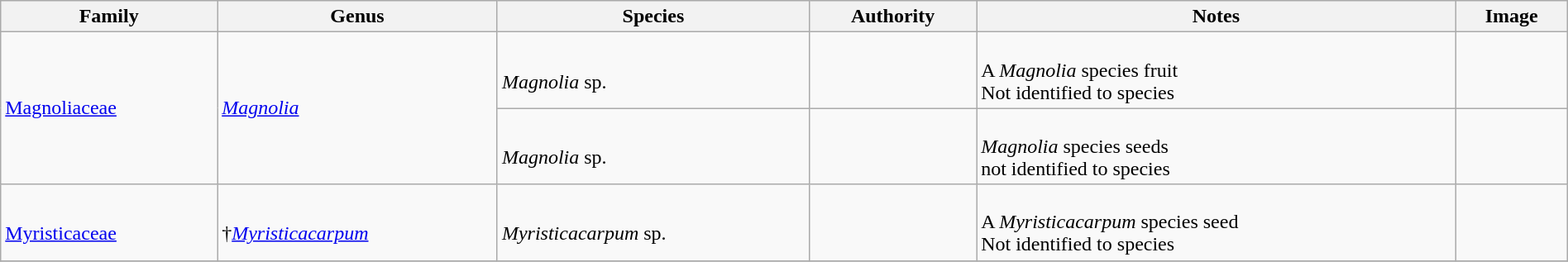<table class="wikitable" align="center" width="100%">
<tr>
<th>Family</th>
<th>Genus</th>
<th>Species</th>
<th>Authority</th>
<th>Notes</th>
<th>Image</th>
</tr>
<tr>
<td rowspan=2><a href='#'>Magnoliaceae</a></td>
<td rowspan=2><em><a href='#'>Magnolia</a></em></td>
<td><br><em>Magnolia</em> sp.</td>
<td></td>
<td><br>A <em>Magnolia</em> species fruit<br>Not identified to species</td>
<td></td>
</tr>
<tr>
<td><br><em>Magnolia</em> sp.</td>
<td></td>
<td><br><em>Magnolia</em> species seeds<br> not identified to species</td>
<td></td>
</tr>
<tr>
<td><br><a href='#'>Myristicaceae</a></td>
<td><br>†<em><a href='#'>Myristicacarpum</a></em></td>
<td><br><em>Myristicacarpum</em> sp.</td>
<td></td>
<td><br>A <em>Myristicacarpum</em> species seed<br>Not identified to species</td>
<td></td>
</tr>
<tr>
</tr>
</table>
